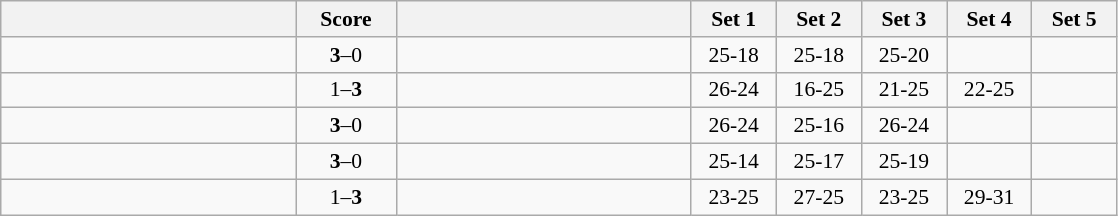<table class="wikitable" style="text-align: center; font-size:90% ">
<tr>
<th align="right" width="190"></th>
<th width="60">Score</th>
<th align="left" width="190"></th>
<th width="50">Set 1</th>
<th width="50">Set 2</th>
<th width="50">Set 3</th>
<th width="50">Set 4</th>
<th width="50">Set 5</th>
</tr>
<tr>
<td align=right></td>
<td align=center><strong>3</strong>–0</td>
<td align=left></td>
<td>25-18</td>
<td>25-18</td>
<td>25-20</td>
<td></td>
<td></td>
</tr>
<tr>
<td align=right></td>
<td align=center>1–<strong>3</strong></td>
<td align=left></td>
<td>26-24</td>
<td>16-25</td>
<td>21-25</td>
<td>22-25</td>
<td></td>
</tr>
<tr>
<td align=right></td>
<td align=center><strong>3</strong>–0</td>
<td align=left></td>
<td>26-24</td>
<td>25-16</td>
<td>26-24</td>
<td></td>
<td></td>
</tr>
<tr>
<td align=right></td>
<td align=center><strong>3</strong>–0</td>
<td align=left></td>
<td>25-14</td>
<td>25-17</td>
<td>25-19</td>
<td></td>
<td></td>
</tr>
<tr>
<td align=right></td>
<td align=center>1–<strong>3</strong></td>
<td align=left></td>
<td>23-25</td>
<td>27-25</td>
<td>23-25</td>
<td>29-31</td>
<td></td>
</tr>
</table>
